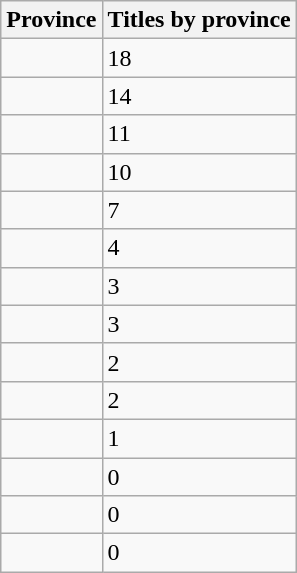<table class="wikitable">
<tr>
<th>Province</th>
<th>Titles by province</th>
</tr>
<tr>
<td></td>
<td>18</td>
</tr>
<tr>
<td></td>
<td>14</td>
</tr>
<tr>
<td></td>
<td>11</td>
</tr>
<tr>
<td></td>
<td>10</td>
</tr>
<tr>
<td></td>
<td>7</td>
</tr>
<tr>
<td></td>
<td>4</td>
</tr>
<tr>
<td></td>
<td>3</td>
</tr>
<tr>
<td></td>
<td>3</td>
</tr>
<tr>
<td></td>
<td>2</td>
</tr>
<tr>
<td></td>
<td>2</td>
</tr>
<tr>
<td></td>
<td>1</td>
</tr>
<tr>
<td></td>
<td>0</td>
</tr>
<tr>
<td></td>
<td>0</td>
</tr>
<tr>
<td></td>
<td>0</td>
</tr>
</table>
